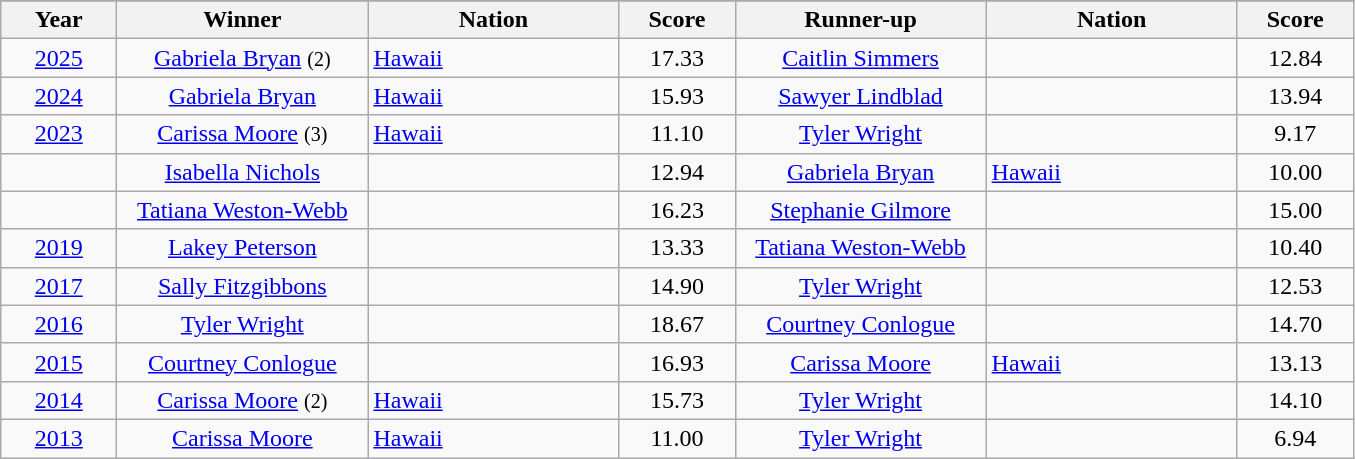<table class="wikitable" border="1">
<tr>
</tr>
<tr>
<th width=70>Year</th>
<th width=160>Winner</th>
<th width=160>Nation</th>
<th width=70>Score</th>
<th width=160>Runner-up</th>
<th width=160>Nation</th>
<th width=70>Score</th>
</tr>
<tr>
<td align=center><a href='#'>2025</a></td>
<td align=center><a href='#'>Gabriela Bryan</a> <small>(2)</small></td>
<td> <a href='#'>Hawaii</a></td>
<td align=center>17.33</td>
<td align=center><a href='#'>Caitlin Simmers</a></td>
<td></td>
<td align=center>12.84</td>
</tr>
<tr>
<td align=center><a href='#'>2024</a></td>
<td align=center><a href='#'>Gabriela Bryan</a></td>
<td> <a href='#'>Hawaii</a></td>
<td align=center>15.93</td>
<td align=center><a href='#'>Sawyer Lindblad</a></td>
<td></td>
<td align=center>13.94</td>
</tr>
<tr>
<td align=center><a href='#'>2023</a></td>
<td align=center><a href='#'>Carissa Moore</a> <small>(3)</small></td>
<td> <a href='#'>Hawaii</a></td>
<td align=center>11.10</td>
<td align=center><a href='#'>Tyler Wright</a></td>
<td></td>
<td align=center>9.17</td>
</tr>
<tr>
<td align=center></td>
<td align=center><a href='#'>Isabella Nichols</a></td>
<td></td>
<td align=center>12.94</td>
<td align=center><a href='#'>Gabriela Bryan</a></td>
<td> <a href='#'>Hawaii</a></td>
<td align=center>10.00</td>
</tr>
<tr>
<td align=center><br></td>
<td align=center><a href='#'>Tatiana Weston-Webb</a></td>
<td></td>
<td align=center>16.23</td>
<td align=center><a href='#'>Stephanie Gilmore</a></td>
<td></td>
<td align=center>15.00</td>
</tr>
<tr>
<td align=center><a href='#'>2019</a></td>
<td align=center><a href='#'>Lakey Peterson</a></td>
<td></td>
<td align=center>13.33</td>
<td align=center><a href='#'>Tatiana Weston-Webb</a></td>
<td></td>
<td align=center>10.40</td>
</tr>
<tr>
<td align=center><a href='#'>2017</a></td>
<td align=center><a href='#'>Sally Fitzgibbons</a></td>
<td></td>
<td align=center>14.90</td>
<td align=center><a href='#'>Tyler Wright</a></td>
<td></td>
<td align=center>12.53</td>
</tr>
<tr>
<td align=center><a href='#'>2016</a></td>
<td align=center><a href='#'>Tyler Wright</a></td>
<td></td>
<td align=center>18.67</td>
<td align=center><a href='#'>Courtney Conlogue</a></td>
<td></td>
<td align=center>14.70</td>
</tr>
<tr>
<td align=center><a href='#'>2015</a></td>
<td align=center><a href='#'>Courtney Conlogue</a></td>
<td></td>
<td align=center>16.93</td>
<td align=center><a href='#'>Carissa Moore</a></td>
<td> <a href='#'>Hawaii</a></td>
<td align=center>13.13</td>
</tr>
<tr>
<td align=center><a href='#'>2014</a></td>
<td align=center><a href='#'>Carissa Moore</a> <small>(2)</small></td>
<td> <a href='#'>Hawaii</a></td>
<td align=center>15.73</td>
<td align=center><a href='#'>Tyler Wright</a></td>
<td></td>
<td align=center>14.10</td>
</tr>
<tr>
<td align=center><a href='#'>2013</a></td>
<td align=center><a href='#'>Carissa Moore</a></td>
<td> <a href='#'>Hawaii</a></td>
<td align=center>11.00</td>
<td align=center><a href='#'>Tyler Wright</a></td>
<td></td>
<td align=center>6.94</td>
</tr>
</table>
